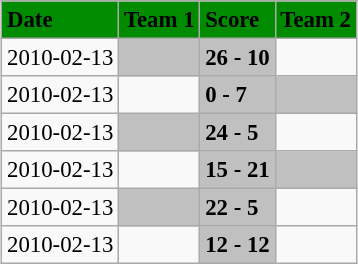<table class="wikitable" style="margin:0.5em auto; font-size:95%">
<tr bgcolor="#008B00">
<td><strong>Date</strong></td>
<td><strong>Team 1</strong></td>
<td><strong>Score</strong></td>
<td><strong>Team 2</strong></td>
</tr>
<tr>
<td>2010-02-13</td>
<td bgcolor="silver"><strong></strong></td>
<td bgcolor="silver"><strong>26 - 10</strong></td>
<td></td>
</tr>
<tr>
<td>2010-02-13</td>
<td></td>
<td bgcolor="silver"><strong>0 - 7</strong></td>
<td bgcolor="silver"><strong></strong></td>
</tr>
<tr>
<td>2010-02-13</td>
<td bgcolor="silver"><strong></strong></td>
<td bgcolor="silver"><strong>24 - 5</strong></td>
<td></td>
</tr>
<tr>
<td>2010-02-13</td>
<td></td>
<td bgcolor="silver"><strong>15 - 21</strong></td>
<td bgcolor="silver"><strong></strong></td>
</tr>
<tr>
<td>2010-02-13</td>
<td bgcolor="silver"><strong></strong></td>
<td bgcolor="silver"><strong>22 - 5</strong></td>
<td></td>
</tr>
<tr>
<td>2010-02-13</td>
<td></td>
<td bgcolor="silver"><strong>12 - 12</strong></td>
<td></td>
</tr>
</table>
